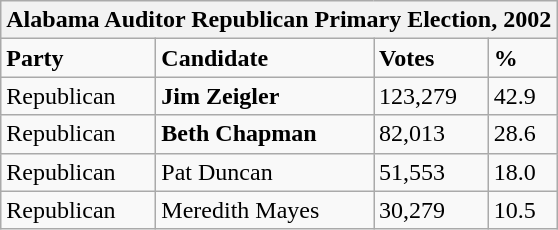<table class="wikitable">
<tr>
<th colspan="4">Alabama Auditor Republican Primary Election, 2002</th>
</tr>
<tr>
<td><strong>Party</strong></td>
<td><strong>Candidate</strong></td>
<td><strong>Votes</strong></td>
<td><strong>%</strong></td>
</tr>
<tr>
<td>Republican</td>
<td><strong>Jim Zeigler</strong></td>
<td>123,279</td>
<td>42.9</td>
</tr>
<tr>
<td>Republican</td>
<td><strong>Beth Chapman</strong></td>
<td>82,013</td>
<td>28.6</td>
</tr>
<tr>
<td>Republican</td>
<td>Pat Duncan</td>
<td>51,553</td>
<td>18.0</td>
</tr>
<tr>
<td>Republican</td>
<td>Meredith Mayes</td>
<td>30,279</td>
<td>10.5</td>
</tr>
</table>
